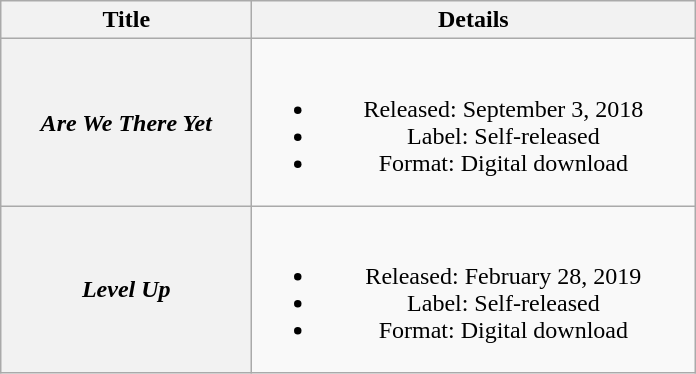<table class="wikitable plainrowheaders" style="text-align:center;">
<tr>
<th scope="col" style="width:10em;">Title</th>
<th scope="col" style="width:18em;">Details</th>
</tr>
<tr>
<th scope="row"><em>Are We There Yet</em></th>
<td><br><ul><li>Released: September 3, 2018</li><li>Label: Self-released</li><li>Format: Digital download</li></ul></td>
</tr>
<tr>
<th scope="row"><em>Level Up</em></th>
<td><br><ul><li>Released: February 28, 2019</li><li>Label: Self-released</li><li>Format: Digital download</li></ul></td>
</tr>
</table>
